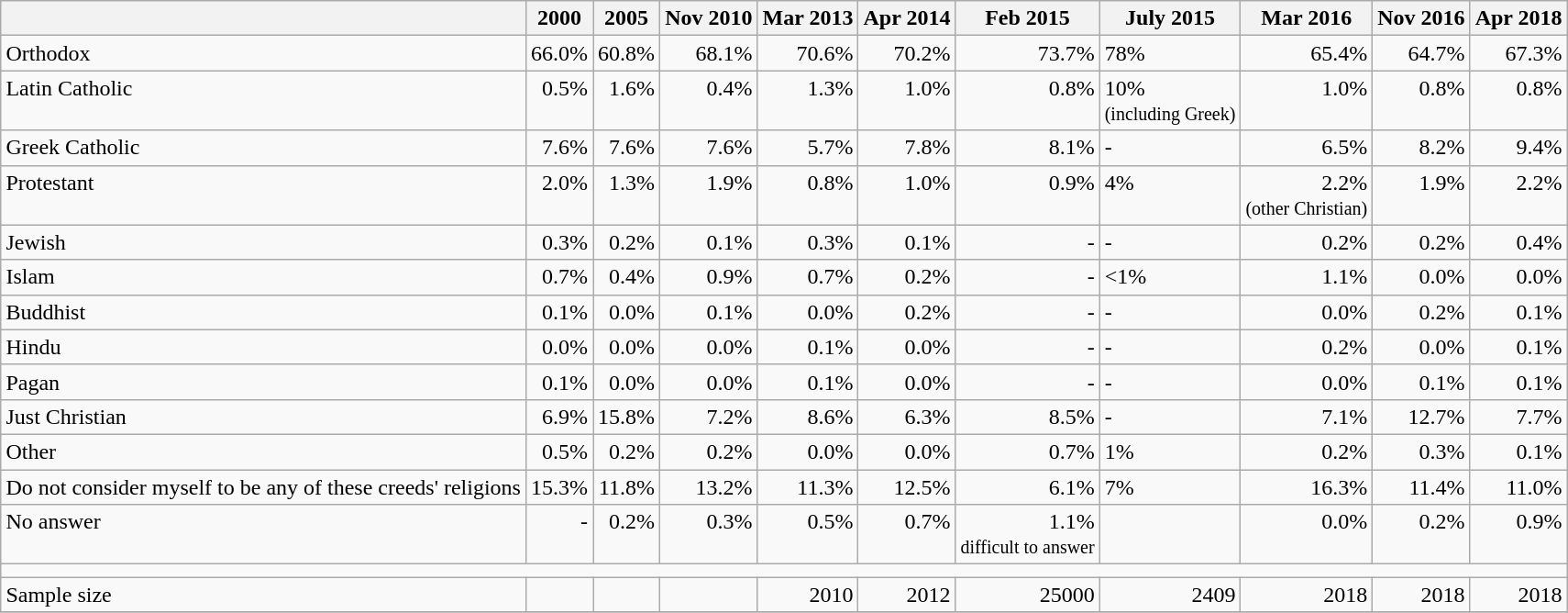<table class="wikitable" style="margin:auto">
<tr>
<th></th>
<th>2000</th>
<th>2005</th>
<th>Nov 2010</th>
<th>Mar 2013</th>
<th>Apr 2014</th>
<th>Feb 2015</th>
<th>July 2015</th>
<th>Mar 2016</th>
<th>Nov 2016</th>
<th>Apr 2018</th>
</tr>
<tr valign=top>
<td>Orthodox</td>
<td align=right>66.0%</td>
<td align=right>60.8%</td>
<td align=right>68.1%</td>
<td align=right>70.6%</td>
<td align=right>70.2%</td>
<td align=right>73.7%</td>
<td>78%</td>
<td align=right>65.4%</td>
<td align=right>64.7%</td>
<td align=right>67.3%</td>
</tr>
<tr valign=top>
<td>Latin Catholic</td>
<td align=right>0.5%</td>
<td align=right>1.6%</td>
<td align=right>0.4%</td>
<td align=right>1.3%</td>
<td align=right>1.0%</td>
<td align=right>0.8%</td>
<td>10%<br><small>(including Greek)</small></td>
<td align=right>1.0%</td>
<td align=right>0.8%</td>
<td align=right>0.8%</td>
</tr>
<tr valign=top>
<td>Greek Catholic</td>
<td align=right>7.6%</td>
<td align=right>7.6%</td>
<td align=right>7.6%</td>
<td align=right>5.7%</td>
<td align=right>7.8%</td>
<td align=right>8.1%</td>
<td>-</td>
<td align=right>6.5%</td>
<td align=right>8.2%</td>
<td align=right>9.4%</td>
</tr>
<tr valign=top>
<td>Protestant</td>
<td align=right>2.0%</td>
<td align=right>1.3%</td>
<td align=right>1.9%</td>
<td align=right>0.8%</td>
<td align=right>1.0%</td>
<td align=right>0.9%</td>
<td>4%</td>
<td align=right>2.2%<br><small>(other Christian)</small></td>
<td align=right>1.9%</td>
<td align=right>2.2%</td>
</tr>
<tr valign=top>
<td>Jewish</td>
<td align=right>0.3%</td>
<td align=right>0.2%</td>
<td align=right>0.1%</td>
<td align=right>0.3%</td>
<td align=right>0.1%</td>
<td align=right>-</td>
<td>-</td>
<td align=right>0.2%</td>
<td align=right>0.2%</td>
<td align=right>0.4%</td>
</tr>
<tr valign=top>
<td>Islam</td>
<td align=right>0.7%</td>
<td align=right>0.4%</td>
<td align=right>0.9%</td>
<td align=right>0.7%</td>
<td align=right>0.2%</td>
<td align=right>-</td>
<td><1%</td>
<td align=right>1.1%</td>
<td align=right>0.0%</td>
<td align=right>0.0%</td>
</tr>
<tr valign=top>
<td>Buddhist</td>
<td align=right>0.1%</td>
<td align=right>0.0%</td>
<td align=right>0.1%</td>
<td align=right>0.0%</td>
<td align=right>0.2%</td>
<td align=right>-</td>
<td>-</td>
<td align=right>0.0%</td>
<td align=right>0.2%</td>
<td align=right>0.1%</td>
</tr>
<tr valign=top>
<td>Hindu</td>
<td align=right>0.0%</td>
<td align=right>0.0%</td>
<td align=right>0.0%</td>
<td align=right>0.1%</td>
<td align=right>0.0%</td>
<td align=right>-</td>
<td>-</td>
<td align=right>0.2%</td>
<td align=right>0.0%</td>
<td align=right>0.1%</td>
</tr>
<tr valign=top>
<td>Pagan</td>
<td align=right>0.1%</td>
<td align=right>0.0%</td>
<td align=right>0.0%</td>
<td align=right>0.1%</td>
<td align=right>0.0%</td>
<td align=right>-</td>
<td>-</td>
<td align=right>0.0%</td>
<td align=right>0.1%</td>
<td align=right>0.1%</td>
</tr>
<tr valign=top>
<td>Just Christian</td>
<td align=right>6.9%</td>
<td align=right>15.8%</td>
<td align=right>7.2%</td>
<td align=right>8.6%</td>
<td align=right>6.3%</td>
<td align=right>8.5%</td>
<td>-</td>
<td align=right>7.1%</td>
<td align=right>12.7%</td>
<td align=right>7.7%</td>
</tr>
<tr valign=top>
<td>Other</td>
<td align=right>0.5%</td>
<td align=right>0.2%</td>
<td align=right>0.2%</td>
<td align=right>0.0%</td>
<td align=right>0.0%</td>
<td align=right>0.7%</td>
<td>1%</td>
<td align=right>0.2%</td>
<td align=right>0.3%</td>
<td align=right>0.1%</td>
</tr>
<tr valign=top>
<td>Do not consider myself to be any of these creeds' religions</td>
<td align=right>15.3%</td>
<td align=right>11.8%</td>
<td align=right>13.2%</td>
<td align=right>11.3%</td>
<td align=right>12.5%</td>
<td align=right>6.1%</td>
<td>7%</td>
<td align=right>16.3%</td>
<td align=right>11.4%</td>
<td align=right>11.0%</td>
</tr>
<tr valign=top>
<td>No answer</td>
<td align=right>-</td>
<td align=right>0.2%</td>
<td align=right>0.3%</td>
<td align=right>0.5%</td>
<td align=right>0.7%</td>
<td align=right>1.1%<br><small>difficult to answer</small></td>
<td></td>
<td align=right>0.0%</td>
<td align=right>0.2%</td>
<td align=right>0.9%</td>
</tr>
<tr valign=top>
<td colspan="11" height="2"></td>
</tr>
<tr valign=top>
<td>Sample size</td>
<td align=right></td>
<td align=right></td>
<td align=right></td>
<td align=right>2010</td>
<td align=right>2012</td>
<td align=right>25000</td>
<td align=right>2409</td>
<td align=right>2018</td>
<td align=right>2018</td>
<td align=right>2018</td>
</tr>
<tr>
</tr>
</table>
